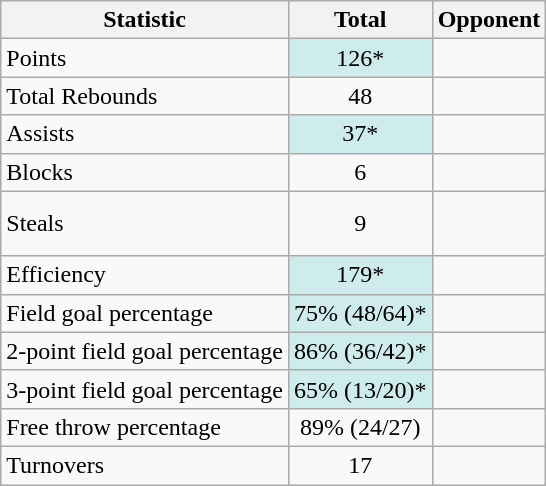<table class=wikitable>
<tr>
<th>Statistic</th>
<th>Total</th>
<th>Opponent</th>
</tr>
<tr>
<td>Points</td>
<td align=center style="background:#CFECEC">126*</td>
<td></td>
</tr>
<tr>
<td>Total Rebounds</td>
<td align=center>48</td>
<td></td>
</tr>
<tr>
<td>Assists</td>
<td align=center style="background:#CFECEC">37*</td>
<td></td>
</tr>
<tr>
<td>Blocks</td>
<td align=center>6</td>
<td></td>
</tr>
<tr>
<td>Steals</td>
<td align=center>9</td>
<td><br><br></td>
</tr>
<tr>
<td>Efficiency</td>
<td align=center align=center style="background:#CFECEC">179*</td>
<td></td>
</tr>
<tr>
<td>Field goal percentage</td>
<td align=center align=center style="background:#CFECEC">75% (48/64)*</td>
<td></td>
</tr>
<tr>
<td>2-point field goal percentage</td>
<td align=center align=center style="background:#CFECEC">86% (36/42)*</td>
<td></td>
</tr>
<tr>
<td>3-point field goal percentage</td>
<td align=center align=center style="background:#CFECEC">65% (13/20)*</td>
<td></td>
</tr>
<tr>
<td>Free throw percentage</td>
<td align=center>89% (24/27)</td>
<td></td>
</tr>
<tr>
<td>Turnovers</td>
<td align=center>17</td>
<td><br></td>
</tr>
</table>
